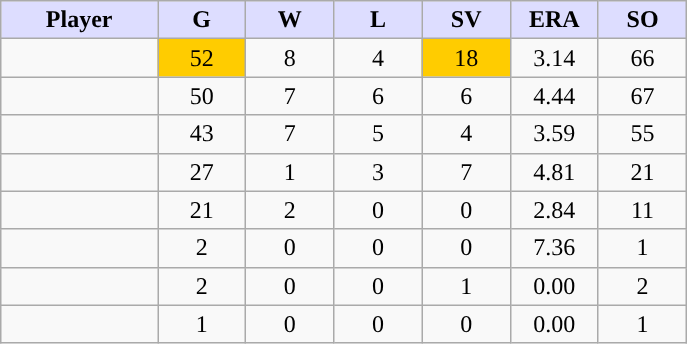<table class="wikitable sortable">
<tr>
<th style="background:#ddf; width:16%;">Player</th>
<th style="background:#ddf; width:9%;">G</th>
<th style="background:#ddf; width:9%;">W</th>
<th style="background:#ddf; width:9%;">L</th>
<th style="background:#ddf; width:9%;">SV</th>
<th style="background:#ddf; width:9%;">ERA</th>
<th style="background:#ddf; width:9%;">SO</th>
</tr>
<tr style="text-align:center;">
<td></td>
<td style="background:#fc0;">52</td>
<td>8</td>
<td>4</td>
<td style="background:#fc0;">18</td>
<td>3.14</td>
<td>66</td>
</tr>
<tr style="text-align:center;">
<td></td>
<td>50</td>
<td>7</td>
<td>6</td>
<td>6</td>
<td>4.44</td>
<td>67</td>
</tr>
<tr style="text-align:center;">
<td></td>
<td>43</td>
<td>7</td>
<td>5</td>
<td>4</td>
<td>3.59</td>
<td>55</td>
</tr>
<tr style="text-align:center;">
<td></td>
<td>27</td>
<td>1</td>
<td>3</td>
<td>7</td>
<td>4.81</td>
<td>21</td>
</tr>
<tr style="text-align:center;">
<td></td>
<td>21</td>
<td>2</td>
<td>0</td>
<td>0</td>
<td>2.84</td>
<td>11</td>
</tr>
<tr style="text-align:center;">
<td></td>
<td>2</td>
<td>0</td>
<td>0</td>
<td>0</td>
<td>7.36</td>
<td>1</td>
</tr>
<tr style="text-align:center;">
<td></td>
<td>2</td>
<td>0</td>
<td>0</td>
<td>1</td>
<td>0.00</td>
<td>2</td>
</tr>
<tr style="text-align:center;'">
<td></td>
<td>1</td>
<td>0</td>
<td>0</td>
<td>0</td>
<td>0.00</td>
<td>1</td>
</tr>
</table>
